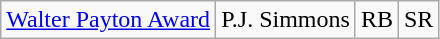<table class="wikitable">
<tr>
<td><a href='#'>Walter Payton Award</a></td>
<td>P.J. Simmons</td>
<td>RB</td>
<td>SR</td>
</tr>
</table>
